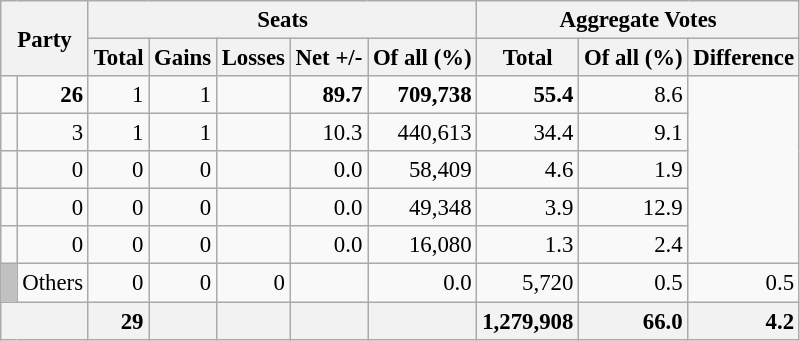<table class="wikitable sortable" style="text-align:right; font-size:95%;">
<tr>
<th colspan="2" rowspan="2">Party</th>
<th colspan="5">Seats</th>
<th colspan="3">Aggregate Votes</th>
</tr>
<tr>
<th>Total</th>
<th>Gains</th>
<th>Losses</th>
<th>Net +/-</th>
<th>Of all (%)</th>
<th>Total</th>
<th>Of all (%)</th>
<th>Difference</th>
</tr>
<tr>
<td></td>
<td><strong>26</strong></td>
<td>1</td>
<td>1</td>
<td></td>
<td><strong>89.7</strong></td>
<td><strong>709,738</strong></td>
<td><strong>55.4</strong></td>
<td>8.6</td>
</tr>
<tr>
<td></td>
<td>3</td>
<td>1</td>
<td>1</td>
<td></td>
<td>10.3</td>
<td>440,613</td>
<td>34.4</td>
<td>9.1</td>
</tr>
<tr>
<td></td>
<td>0</td>
<td>0</td>
<td>0</td>
<td></td>
<td>0.0</td>
<td>58,409</td>
<td>4.6</td>
<td>1.9</td>
</tr>
<tr>
<td></td>
<td>0</td>
<td>0</td>
<td>0</td>
<td></td>
<td>0.0</td>
<td>49,348</td>
<td>3.9</td>
<td>12.9</td>
</tr>
<tr>
<td></td>
<td>0</td>
<td>0</td>
<td>0</td>
<td></td>
<td>0.0</td>
<td>16,080</td>
<td>1.3</td>
<td>2.4</td>
</tr>
<tr>
<td style="background:silver;"> </td>
<td align=left>Others</td>
<td>0</td>
<td>0</td>
<td>0</td>
<td></td>
<td>0.0</td>
<td>5,720</td>
<td>0.5</td>
<td>0.5</td>
</tr>
<tr class="sortbottom">
<th colspan="2" style="background:#f2f2f2"></th>
<td style="background:#f2f2f2;"><strong>29</strong></td>
<td style="background:#f2f2f2;"></td>
<td style="background:#f2f2f2;"></td>
<td style="background:#f2f2f2;"></td>
<td style="background:#f2f2f2;"></td>
<td style="background:#f2f2f2;"><strong>1,279,908</strong></td>
<td style="background:#f2f2f2;"><strong>66.0</strong></td>
<td style="background:#f2f2f2;"><strong>4.2</strong></td>
</tr>
</table>
